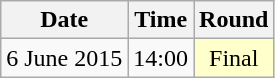<table class="wikitable">
<tr>
<th>Date</th>
<th>Time</th>
<th>Round</th>
</tr>
<tr>
<td>6 June 2015</td>
<td>14:00</td>
<td bgcolor=ffffcc align=center>Final</td>
</tr>
</table>
